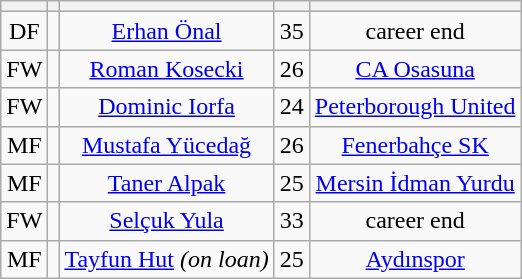<table class="wikitable sortable" style="text-align: center">
<tr>
<th></th>
<th></th>
<th></th>
<th></th>
<th></th>
</tr>
<tr>
<td>DF</td>
<td></td>
<td><a href='#'>Erhan Önal</a></td>
<td>35</td>
<td>career end</td>
</tr>
<tr>
<td>FW</td>
<td></td>
<td><a href='#'>Roman Kosecki</a></td>
<td>26</td>
<td><a href='#'>CA Osasuna</a></td>
</tr>
<tr>
<td>FW</td>
<td></td>
<td><a href='#'>Dominic Iorfa</a></td>
<td>24</td>
<td><a href='#'>Peterborough United</a></td>
</tr>
<tr>
<td>MF</td>
<td></td>
<td><a href='#'>Mustafa Yücedağ</a></td>
<td>26</td>
<td><a href='#'>Fenerbahçe SK</a></td>
</tr>
<tr>
<td>MF</td>
<td></td>
<td><a href='#'>Taner Alpak</a></td>
<td>25</td>
<td><a href='#'>Mersin İdman Yurdu</a></td>
</tr>
<tr>
<td>FW</td>
<td></td>
<td><a href='#'>Selçuk Yula</a></td>
<td>33</td>
<td>career end</td>
</tr>
<tr>
<td>MF</td>
<td></td>
<td><a href='#'>Tayfun Hut</a> <em>(on loan)</em></td>
<td>25</td>
<td><a href='#'>Aydınspor</a></td>
</tr>
</table>
